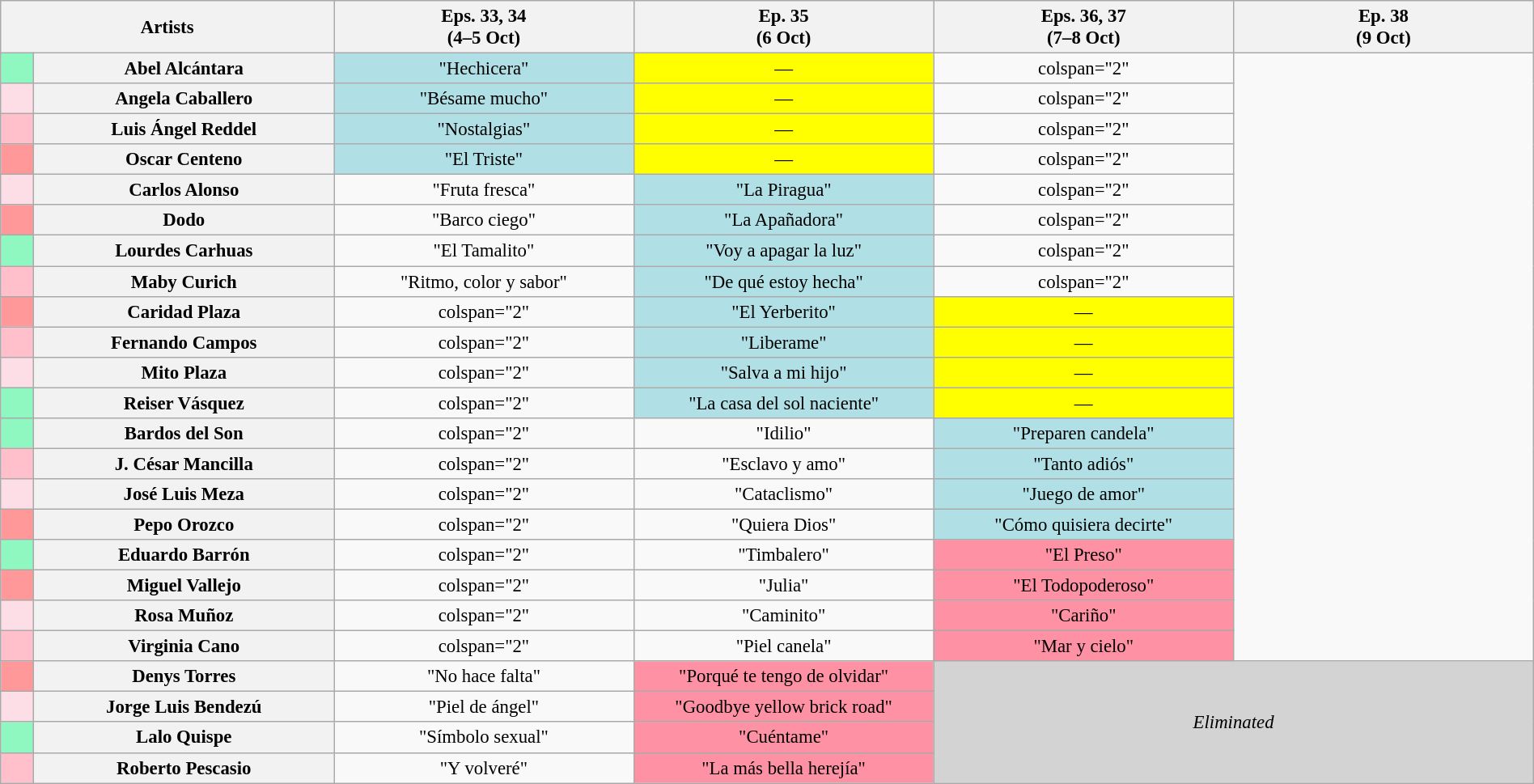<table class="wikitable" style="text-align:center; font-size:95%; width:100%">
<tr>
<th colspan="2">Artists</th>
<th style="width:09%">Eps. 33, 34<br>(4–5 Oct)</th>
<th style="width:09%">Ep. 35<br>(6 Oct)</th>
<th style="width:09%">Eps. 36, 37<br>(7–8 Oct)</th>
<th style="width:09%">Ep. 38<br>(9 Oct)</th>
</tr>
<tr>
<th style="background:#8ff7c0"></th>
<th>Abel Alcántara</th>
<td bgcolor="#b0e0e6">"Hechicera"</td>
<td bgcolor="yellow">—</td>
<td>colspan="2" </td>
</tr>
<tr>
<th style="background:#fddde6"></th>
<th>Angela Caballero</th>
<td bgcolor="#b0e0e6">"Bésame mucho"</td>
<td bgcolor="yellow">—</td>
<td>colspan="2" </td>
</tr>
<tr>
<th style="background: pink"></th>
<th>Luis Ángel Reddel</th>
<td bgcolor="#b0e0e6">"Nostalgias"</td>
<td bgcolor="yellow">—</td>
<td>colspan="2" </td>
</tr>
<tr>
<th style="background:#ff9999"></th>
<th>Oscar Centeno</th>
<td bgcolor="#b0e0e6">"El Triste"</td>
<td bgcolor="yellow">—</td>
<td>colspan="2" </td>
</tr>
<tr>
<th style="background:#fddde6"></th>
<th>Carlos Alonso</th>
<td>"Fruta fresca"</td>
<td bgcolor="#b0e0e6">"La Piragua"</td>
<td>colspan="2" </td>
</tr>
<tr>
<th style="background:#ff9999"></th>
<th>Dodo</th>
<td>"Barco ciego"</td>
<td bgcolor="#b0e0e6">"La Apañadora"</td>
<td>colspan="2" </td>
</tr>
<tr>
<th style="background:#8ff7c0"></th>
<th>Lourdes Carhuas</th>
<td>"El Tamalito"</td>
<td bgcolor="#b0e0e6">"Voy a apagar la luz"</td>
<td>colspan="2" </td>
</tr>
<tr>
<th style="background: pink"></th>
<th>Maby Curich</th>
<td>"Ritmo, color y sabor"</td>
<td bgcolor="#b0e0e6">"De qué estoy hecha"</td>
<td>colspan="2" </td>
</tr>
<tr>
<th style="background:#ff9999"></th>
<th>Caridad Plaza</th>
<td>colspan="2" </td>
<td bgcolor="#b0e0e6">"El Yerberito"</td>
<td bgcolor="yellow">—</td>
</tr>
<tr>
<th style="background: pink"></th>
<th>Fernando Campos</th>
<td>colspan="2" </td>
<td bgcolor="#b0e0e6">"Liberame"</td>
<td bgcolor="yellow">—</td>
</tr>
<tr>
<th style="width:01%; background:#fddde6"></th>
<th style="width:09%">Mito Plaza</th>
<td>colspan="2" </td>
<td bgcolor="#b0e0e6">"Salva a mi hijo"</td>
<td bgcolor="yellow">—</td>
</tr>
<tr>
<th style="background:#8ff7c0"></th>
<th>Reiser Vásquez</th>
<td>colspan="2" </td>
<td bgcolor="#b0e0e6">"La casa del sol naciente"</td>
<td bgcolor="yellow">—</td>
</tr>
<tr>
<th style="background:#8ff7c0"></th>
<th>Bardos del Son</th>
<td>colspan="2" </td>
<td>"Idilio"</td>
<td bgcolor="#b0e0e6">"Preparen candela"</td>
</tr>
<tr>
<th style="background: pink"></th>
<th>J. César Mancilla</th>
<td>colspan="2" </td>
<td>"Esclavo y amo"</td>
<td bgcolor="#b0e0e6">"Tanto adiós"</td>
</tr>
<tr>
<th style="background:#fddde6"></th>
<th>José Luis Meza</th>
<td>colspan="2" </td>
<td>"Cataclismo"</td>
<td bgcolor="#b0e0e6">"Juego de amor"</td>
</tr>
<tr>
<th style="background:#ff9999"></th>
<th>Pepo Orozco</th>
<td>colspan="2" </td>
<td>"Quiera Dios"</td>
<td bgcolor="#b0e0e6">"Cómo quisiera decirte"</td>
</tr>
<tr>
<th style="background:#8ff7c0"></th>
<th>Eduardo Barrón</th>
<td>colspan="2" </td>
<td>"Timbalero"</td>
<td bgcolor="#FF91A4">"El Preso"</td>
</tr>
<tr>
<th style="background:#ff9999"></th>
<th>Miguel Vallejo</th>
<td>colspan="2" </td>
<td>"Julia"</td>
<td bgcolor="#FF91A4">"El Todopoderoso"</td>
</tr>
<tr>
<th style="background:#fddde6"></th>
<th>Rosa Muñoz</th>
<td>colspan="2" </td>
<td>"Caminito"</td>
<td bgcolor="#FF91A4">"Cariño"</td>
</tr>
<tr>
<th style="background: pink"></th>
<th>Virginia Cano</th>
<td>colspan="2" </td>
<td>"Piel canela"</td>
<td bgcolor="#FF91A4">"Mar y cielo"</td>
</tr>
<tr>
<th style="background:#ff9999"></th>
<th>Denys Torres</th>
<td>"No hace falta"</td>
<td bgcolor="#FF91A4">"Porqué te tengo de olvidar"</td>
<td bgcolor="lightgrey" colspan="2" rowspan="4"><em>Eliminated</em></td>
</tr>
<tr>
<th style="background:#fddde6"></th>
<th>Jorge Luis Bendezú</th>
<td>"Piel de ángel"</td>
<td bgcolor="#FF91A4">"Goodbye yellow brick road"</td>
</tr>
<tr>
<th style="background:#8ff7c0"></th>
<th>Lalo Quispe</th>
<td>"Símbolo sexual"</td>
<td bgcolor="#FF91A4">"Cuéntame"</td>
</tr>
<tr>
<th style="background: pink"></th>
<th>Roberto Pescasio</th>
<td>"Y volveré"</td>
<td bgcolor="#FF91A4">"La más bella herejía"</td>
</tr>
</table>
